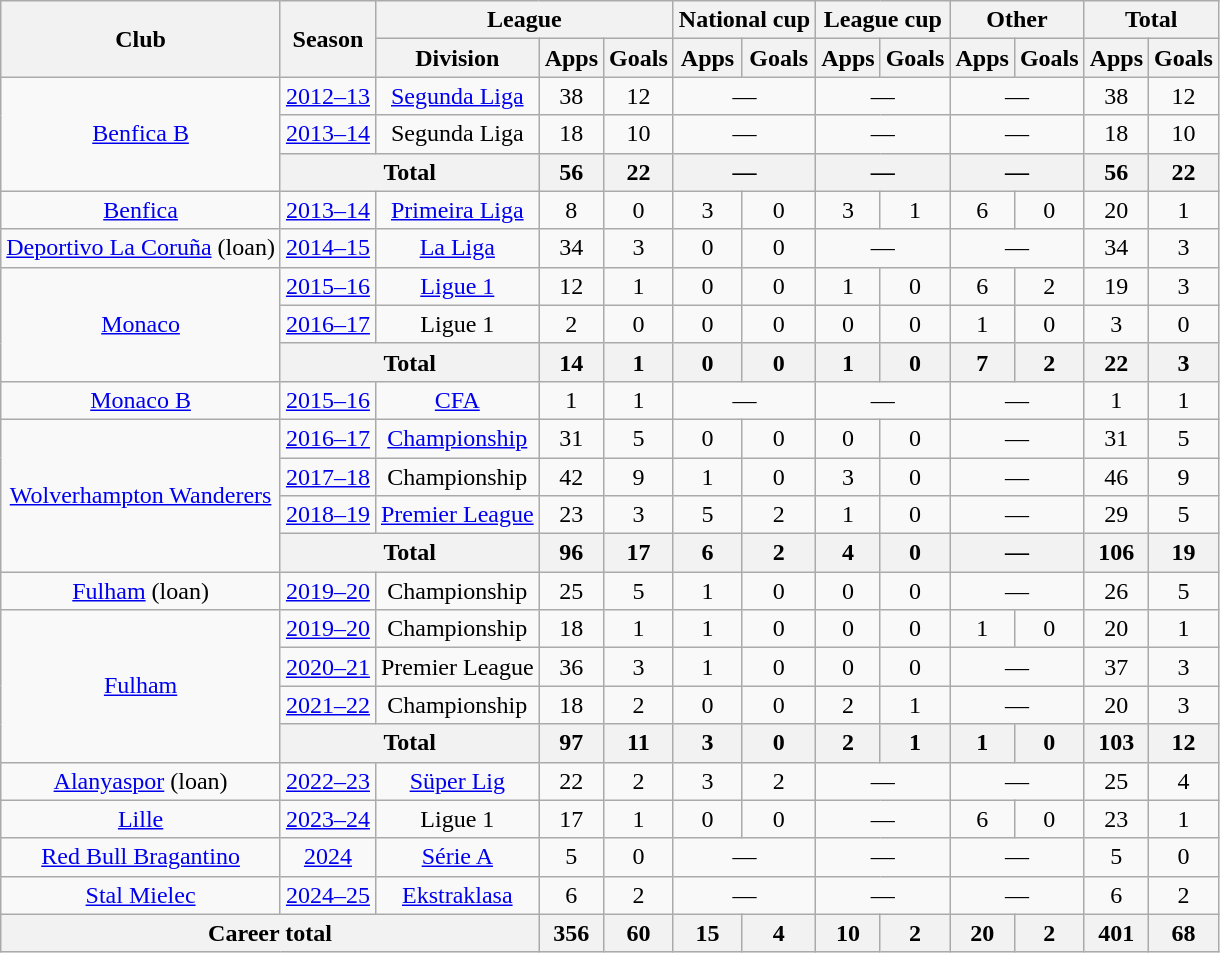<table class="wikitable" style="text-align:center">
<tr>
<th rowspan="2">Club</th>
<th rowspan="2">Season</th>
<th colspan="3">League</th>
<th colspan="2">National cup</th>
<th colspan="2">League cup</th>
<th colspan="2">Other</th>
<th colspan="2">Total</th>
</tr>
<tr>
<th>Division</th>
<th>Apps</th>
<th>Goals</th>
<th>Apps</th>
<th>Goals</th>
<th>Apps</th>
<th>Goals</th>
<th>Apps</th>
<th>Goals</th>
<th>Apps</th>
<th>Goals</th>
</tr>
<tr>
<td rowspan="3"><a href='#'>Benfica B</a></td>
<td><a href='#'>2012–13</a></td>
<td><a href='#'>Segunda Liga</a></td>
<td>38</td>
<td>12</td>
<td colspan="2">—</td>
<td colspan="2">—</td>
<td colspan="2">—</td>
<td>38</td>
<td>12</td>
</tr>
<tr>
<td><a href='#'>2013–14</a></td>
<td>Segunda Liga</td>
<td>18</td>
<td>10</td>
<td colspan="2">—</td>
<td colspan="2">—</td>
<td colspan="2">—</td>
<td>18</td>
<td>10</td>
</tr>
<tr>
<th colspan="2">Total</th>
<th>56</th>
<th>22</th>
<th colspan="2">—</th>
<th colspan="2">—</th>
<th colspan="2">—</th>
<th>56</th>
<th>22</th>
</tr>
<tr>
<td><a href='#'>Benfica</a></td>
<td><a href='#'>2013–14</a></td>
<td><a href='#'>Primeira Liga</a></td>
<td>8</td>
<td>0</td>
<td>3</td>
<td>0</td>
<td>3</td>
<td>1</td>
<td>6</td>
<td>0</td>
<td>20</td>
<td>1</td>
</tr>
<tr>
<td><a href='#'>Deportivo La Coruña</a> (loan)</td>
<td><a href='#'>2014–15</a></td>
<td><a href='#'>La Liga</a></td>
<td>34</td>
<td>3</td>
<td>0</td>
<td>0</td>
<td colspan="2">—</td>
<td colspan="2">—</td>
<td>34</td>
<td>3</td>
</tr>
<tr>
<td rowspan="3"><a href='#'>Monaco</a></td>
<td><a href='#'>2015–16</a></td>
<td><a href='#'>Ligue 1</a></td>
<td>12</td>
<td>1</td>
<td>0</td>
<td>0</td>
<td>1</td>
<td>0</td>
<td>6</td>
<td>2</td>
<td>19</td>
<td>3</td>
</tr>
<tr>
<td><a href='#'>2016–17</a></td>
<td>Ligue 1</td>
<td>2</td>
<td>0</td>
<td>0</td>
<td>0</td>
<td>0</td>
<td>0</td>
<td>1</td>
<td>0</td>
<td>3</td>
<td>0</td>
</tr>
<tr>
<th colspan="2">Total</th>
<th>14</th>
<th>1</th>
<th>0</th>
<th>0</th>
<th>1</th>
<th>0</th>
<th>7</th>
<th>2</th>
<th>22</th>
<th>3</th>
</tr>
<tr>
<td><a href='#'>Monaco B</a></td>
<td><a href='#'>2015–16</a></td>
<td><a href='#'>CFA</a></td>
<td>1</td>
<td>1</td>
<td colspan="2">—</td>
<td colspan="2">—</td>
<td colspan="2">—</td>
<td>1</td>
<td>1</td>
</tr>
<tr>
<td rowspan="4"><a href='#'>Wolverhampton Wanderers</a></td>
<td><a href='#'>2016–17</a></td>
<td><a href='#'>Championship</a></td>
<td>31</td>
<td>5</td>
<td>0</td>
<td>0</td>
<td>0</td>
<td>0</td>
<td colspan="2">—</td>
<td>31</td>
<td>5</td>
</tr>
<tr>
<td><a href='#'>2017–18</a></td>
<td>Championship</td>
<td>42</td>
<td>9</td>
<td>1</td>
<td>0</td>
<td>3</td>
<td>0</td>
<td colspan="2">—</td>
<td>46</td>
<td>9</td>
</tr>
<tr>
<td><a href='#'>2018–19</a></td>
<td><a href='#'>Premier League</a></td>
<td>23</td>
<td>3</td>
<td>5</td>
<td>2</td>
<td>1</td>
<td>0</td>
<td colspan="2">—</td>
<td>29</td>
<td>5</td>
</tr>
<tr>
<th colspan="2">Total</th>
<th>96</th>
<th>17</th>
<th>6</th>
<th>2</th>
<th>4</th>
<th>0</th>
<th colspan="2">—</th>
<th>106</th>
<th>19</th>
</tr>
<tr>
<td><a href='#'>Fulham</a> (loan)</td>
<td><a href='#'>2019–20</a></td>
<td>Championship</td>
<td>25</td>
<td>5</td>
<td>1</td>
<td>0</td>
<td>0</td>
<td>0</td>
<td colspan="2">—</td>
<td>26</td>
<td>5</td>
</tr>
<tr>
<td rowspan="4"><a href='#'>Fulham</a></td>
<td><a href='#'>2019–20</a></td>
<td>Championship</td>
<td>18</td>
<td>1</td>
<td>1</td>
<td>0</td>
<td>0</td>
<td>0</td>
<td>1</td>
<td>0</td>
<td>20</td>
<td>1</td>
</tr>
<tr>
<td><a href='#'>2020–21</a></td>
<td>Premier League</td>
<td>36</td>
<td>3</td>
<td>1</td>
<td>0</td>
<td>0</td>
<td>0</td>
<td colspan="2">—</td>
<td>37</td>
<td>3</td>
</tr>
<tr>
<td><a href='#'>2021–22</a></td>
<td>Championship</td>
<td>18</td>
<td>2</td>
<td>0</td>
<td>0</td>
<td>2</td>
<td>1</td>
<td colspan="2">—</td>
<td>20</td>
<td>3</td>
</tr>
<tr>
<th colspan="2">Total</th>
<th>97</th>
<th>11</th>
<th>3</th>
<th>0</th>
<th>2</th>
<th>1</th>
<th>1</th>
<th>0</th>
<th>103</th>
<th>12</th>
</tr>
<tr>
<td><a href='#'>Alanyaspor</a> (loan)</td>
<td><a href='#'>2022–23</a></td>
<td><a href='#'>Süper Lig</a></td>
<td>22</td>
<td>2</td>
<td>3</td>
<td>2</td>
<td colspan="2">—</td>
<td colspan="2">—</td>
<td>25</td>
<td>4</td>
</tr>
<tr>
<td><a href='#'>Lille</a></td>
<td><a href='#'>2023–24</a></td>
<td>Ligue 1</td>
<td>17</td>
<td>1</td>
<td>0</td>
<td>0</td>
<td colspan="2">—</td>
<td>6</td>
<td>0</td>
<td>23</td>
<td>1</td>
</tr>
<tr>
<td><a href='#'>Red Bull Bragantino</a></td>
<td><a href='#'>2024</a></td>
<td><a href='#'>Série A</a></td>
<td>5</td>
<td>0</td>
<td colspan="2">—</td>
<td colspan="2">—</td>
<td colspan="2">—</td>
<td>5</td>
<td>0</td>
</tr>
<tr>
<td><a href='#'>Stal Mielec</a></td>
<td><a href='#'>2024–25</a></td>
<td><a href='#'>Ekstraklasa</a></td>
<td>6</td>
<td>2</td>
<td colspan="2">—</td>
<td colspan="2">—</td>
<td colspan="2">—</td>
<td>6</td>
<td>2</td>
</tr>
<tr>
<th colspan="3">Career total</th>
<th>356</th>
<th>60</th>
<th>15</th>
<th>4</th>
<th>10</th>
<th>2</th>
<th>20</th>
<th>2</th>
<th>401</th>
<th>68</th>
</tr>
</table>
